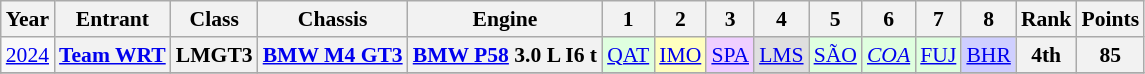<table class="wikitable" style="text-align:center; font-size:90%">
<tr>
<th>Year</th>
<th>Entrant</th>
<th>Class</th>
<th>Chassis</th>
<th>Engine</th>
<th>1</th>
<th>2</th>
<th>3</th>
<th>4</th>
<th>5</th>
<th>6</th>
<th>7</th>
<th>8</th>
<th>Rank</th>
<th>Points</th>
</tr>
<tr>
<td><a href='#'>2024</a></td>
<th><a href='#'>Team WRT</a></th>
<th>LMGT3</th>
<th><a href='#'>BMW M4 GT3</a></th>
<th><a href='#'>BMW P58</a> 3.0 L I6 t</th>
<td style="background:#DFFFDF;"><a href='#'>QAT</a><br></td>
<td style="background:#FFFFBF;"><a href='#'>IMO</a><br></td>
<td style="background:#EFCFFF;"><a href='#'>SPA</a><br></td>
<td style="background:#DFDFDF;"><a href='#'>LMS</a><br></td>
<td style="background:#DFFFDF;"><a href='#'>SÃO</a><br></td>
<td style="background:#DFFFDF;"><em><a href='#'>COA</a></em><br></td>
<td style="background:#DFFFDF;"><a href='#'>FUJ</a><br></td>
<td style="background:#CFCFFF;"><a href='#'>BHR</a><br></td>
<th>4th</th>
<th>85</th>
</tr>
<tr>
</tr>
</table>
